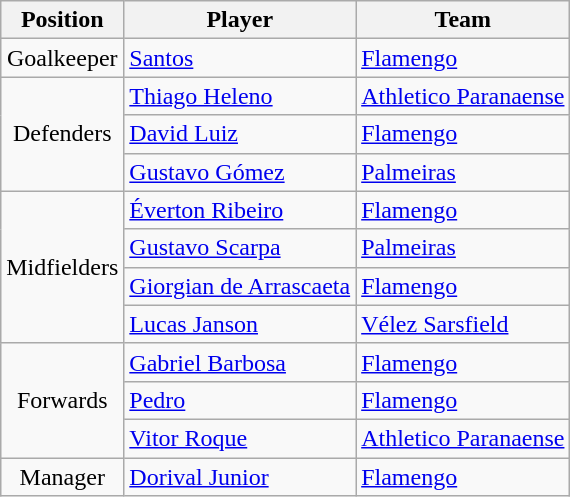<table class="wikitable">
<tr>
<th>Position</th>
<th>Player</th>
<th>Team</th>
</tr>
<tr>
<td align="center">Goalkeeper</td>
<td> <a href='#'>Santos</a></td>
<td> <a href='#'>Flamengo</a></td>
</tr>
<tr>
<td rowspan="3" align="center">Defenders</td>
<td> <a href='#'>Thiago Heleno</a></td>
<td> <a href='#'>Athletico Paranaense</a></td>
</tr>
<tr>
<td> <a href='#'>David Luiz</a></td>
<td> <a href='#'>Flamengo</a></td>
</tr>
<tr>
<td> <a href='#'>Gustavo Gómez</a></td>
<td> <a href='#'>Palmeiras</a></td>
</tr>
<tr>
<td rowspan="4" align="center">Midfielders</td>
<td> <a href='#'>Éverton Ribeiro</a></td>
<td> <a href='#'>Flamengo</a></td>
</tr>
<tr>
<td> <a href='#'>Gustavo Scarpa</a></td>
<td> <a href='#'>Palmeiras</a></td>
</tr>
<tr>
<td> <a href='#'>Giorgian de Arrascaeta</a></td>
<td> <a href='#'>Flamengo</a></td>
</tr>
<tr>
<td> <a href='#'>Lucas Janson</a></td>
<td> <a href='#'>Vélez Sarsfield</a></td>
</tr>
<tr>
<td rowspan="3" align="center">Forwards</td>
<td> <a href='#'>Gabriel Barbosa</a></td>
<td> <a href='#'>Flamengo</a></td>
</tr>
<tr>
<td> <a href='#'>Pedro</a></td>
<td> <a href='#'>Flamengo</a></td>
</tr>
<tr>
<td> <a href='#'>Vitor Roque</a></td>
<td> <a href='#'>Athletico Paranaense</a></td>
</tr>
<tr>
<td align="center">Manager</td>
<td> <a href='#'>Dorival Junior</a></td>
<td> <a href='#'>Flamengo</a></td>
</tr>
</table>
